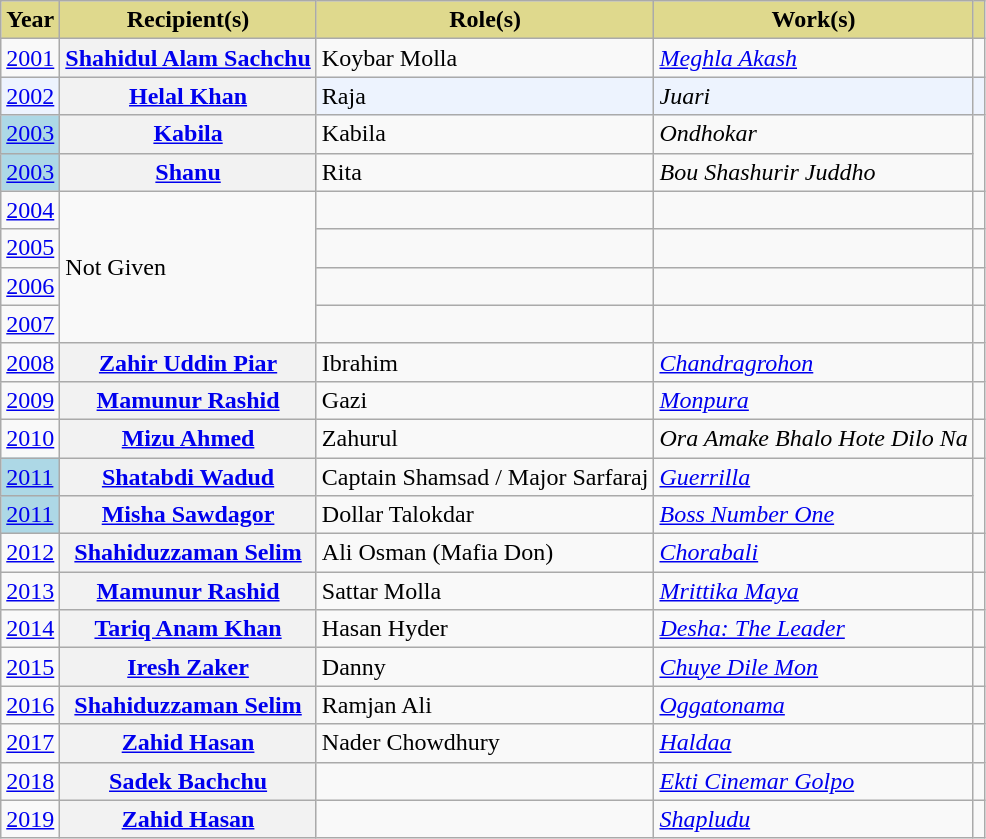<table class="wikitable plainrowheaders sortable">
<tr>
<th style="background:#DFD98D;">Year</th>
<th style="background:#DFD98D;">Recipient(s)</th>
<th style="background:#DFD98D;">Role(s)</th>
<th style="background:#DFD98D;">Work(s)</th>
<th scope="col" class="unsortable" style="background:#DFD98D;"></th>
</tr>
<tr>
<td style="text-align:center;"><a href='#'>2001<br></a></td>
<th scope="row"><a href='#'>Shahidul Alam Sachchu</a></th>
<td>Koybar Molla</td>
<td><em><a href='#'>Meghla Akash</a></em></td>
<td></td>
</tr>
<tr bgcolor=#edf3fe>
<td style="text-align:center;"><a href='#'>2002<br></a></td>
<th scope="row"><a href='#'>Helal Khan</a></th>
<td>Raja</td>
<td><em>Juari</em></td>
<td></td>
</tr>
<tr>
<td style="background:#ADD8E6"><a href='#'>2003<br></a> </td>
<th scope="row"><a href='#'>Kabila</a></th>
<td>Kabila</td>
<td><em>Ondhokar</em></td>
<td rowspan="2"></td>
</tr>
<tr>
<td style="background:#ADD8E6"><a href='#'>2003<br></a> </td>
<th scope="row"><a href='#'>Shanu</a></th>
<td>Rita</td>
<td><em>Bou Shashurir Juddho</em></td>
</tr>
<tr>
<td style="text-align:center;"><a href='#'>2004<br></a></td>
<td rowspan="4">Not Given</td>
<td></td>
<td></td>
<td></td>
</tr>
<tr>
<td style="text-align:center;"><a href='#'>2005<br></a></td>
<td></td>
<td></td>
<td></td>
</tr>
<tr>
<td style="text-align:center;"><a href='#'>2006<br></a></td>
<td></td>
<td></td>
<td></td>
</tr>
<tr>
<td style="text-align:center;"><a href='#'>2007<br></a></td>
<td></td>
<td></td>
<td></td>
</tr>
<tr>
<td style="text-align:center;"><a href='#'>2008<br></a></td>
<th scope="row"><a href='#'>Zahir Uddin Piar</a></th>
<td>Ibrahim</td>
<td><em><a href='#'>Chandragrohon</a></em></td>
<td></td>
</tr>
<tr>
<td style="text-align:center;"><a href='#'>2009<br></a></td>
<th scope="row"><a href='#'>Mamunur Rashid</a></th>
<td>Gazi</td>
<td><em><a href='#'>Monpura</a></em></td>
<td></td>
</tr>
<tr>
<td style="text-align:center;"><a href='#'>2010<br></a></td>
<th scope="row"><a href='#'>Mizu Ahmed</a></th>
<td>Zahurul</td>
<td><em>Ora Amake Bhalo Hote Dilo Na</em></td>
<td></td>
</tr>
<tr>
<td style="background:#ADD8E6"><a href='#'>2011<br></a> </td>
<th scope="row"><a href='#'>Shatabdi Wadud</a></th>
<td>Captain Shamsad / Major Sarfaraj</td>
<td><em><a href='#'>Guerrilla</a></em></td>
<td rowspan="2"></td>
</tr>
<tr>
<td style="background:#ADD8E6"><a href='#'>2011<br></a> </td>
<th scope="row"><a href='#'>Misha Sawdagor</a></th>
<td>Dollar Talokdar</td>
<td><em><a href='#'>Boss Number One</a></em></td>
</tr>
<tr>
<td style="text-align:center;"><a href='#'>2012<br></a></td>
<th scope="row"><a href='#'>Shahiduzzaman Selim</a></th>
<td>Ali Osman (Mafia Don)</td>
<td><em><a href='#'>Chorabali</a></em></td>
<td></td>
</tr>
<tr>
<td style="text-align:center;"><a href='#'>2013<br></a></td>
<th scope="row"><a href='#'>Mamunur Rashid</a></th>
<td>Sattar Molla</td>
<td><em><a href='#'>Mrittika Maya</a></em></td>
<td></td>
</tr>
<tr>
<td style="text-align:center;"><a href='#'>2014<br></a></td>
<th scope="row"><a href='#'>Tariq Anam Khan</a></th>
<td>Hasan Hyder</td>
<td><em><a href='#'>Desha: The Leader</a></em></td>
<td></td>
</tr>
<tr>
<td style="text-align:center;"><a href='#'>2015<br></a></td>
<th scope="row"><a href='#'>Iresh Zaker</a></th>
<td>Danny</td>
<td><em><a href='#'>Chuye Dile Mon</a></em></td>
<td></td>
</tr>
<tr>
<td style="text-align:center;"><a href='#'>2016<br></a></td>
<th scope="row"><a href='#'>Shahiduzzaman Selim</a></th>
<td>Ramjan Ali</td>
<td><em><a href='#'>Oggatonama</a></em></td>
<td></td>
</tr>
<tr>
<td style="text-align:center;"><a href='#'>2017<br></a></td>
<th scope="row"><a href='#'>Zahid Hasan</a></th>
<td>Nader Chowdhury</td>
<td><em><a href='#'>Haldaa</a></em></td>
<td></td>
</tr>
<tr>
<td style="text-align:center;"><a href='#'>2018<br></a></td>
<th scope="row"><a href='#'>Sadek Bachchu</a></th>
<td></td>
<td><em><a href='#'>Ekti Cinemar Golpo</a></em></td>
<td></td>
</tr>
<tr>
<td style="text-align:center;"><a href='#'>2019<br></a></td>
<th scope="row"><a href='#'>Zahid Hasan</a></th>
<td></td>
<td><em><a href='#'>Shapludu</a></em></td>
<td></td>
</tr>
</table>
